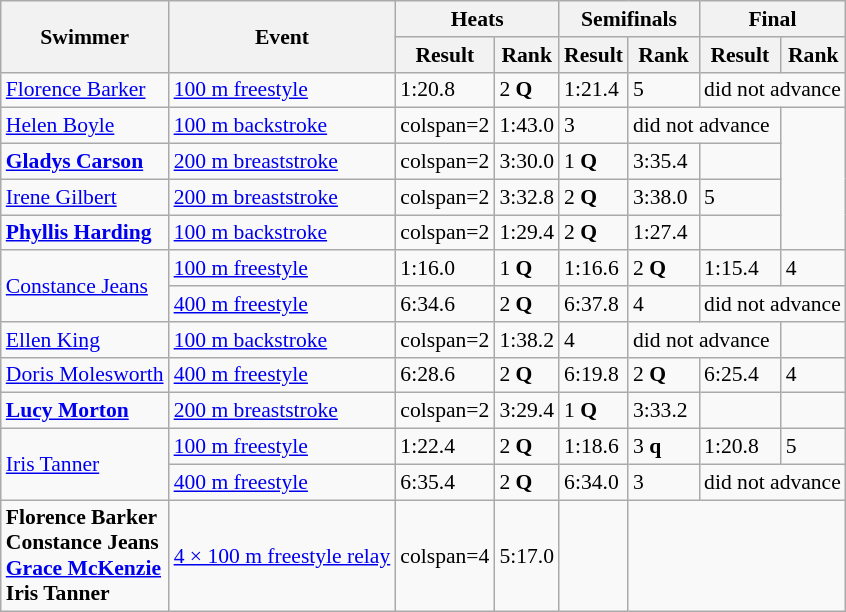<table class=wikitable style="font-size:90%" style="text-align:center">
<tr>
<th rowspan=2>Swimmer</th>
<th rowspan=2>Event</th>
<th colspan=2>Heats</th>
<th colspan=2>Semifinals</th>
<th colspan=2>Final</th>
</tr>
<tr>
<th>Result</th>
<th>Rank</th>
<th>Result</th>
<th>Rank</th>
<th>Result</th>
<th>Rank</th>
</tr>
<tr>
<td align=left><a href='#'>Florence Barker</a></td>
<td align=left><a href='#'>100 m freestyle</a></td>
<td>1:20.8</td>
<td>2 <strong>Q</strong></td>
<td>1:21.4</td>
<td>5</td>
<td colspan=2>did not advance</td>
</tr>
<tr>
<td align=left><a href='#'>Helen Boyle</a></td>
<td align=left><a href='#'>100 m backstroke</a></td>
<td>colspan=2 </td>
<td>1:43.0</td>
<td>3</td>
<td colspan=2>did not advance</td>
</tr>
<tr>
<td align=left><strong><a href='#'>Gladys Carson</a></strong></td>
<td align=left><a href='#'>200 m breaststroke</a></td>
<td>colspan=2 </td>
<td>3:30.0</td>
<td>1 <strong>Q</strong></td>
<td>3:35.4</td>
<td></td>
</tr>
<tr>
<td align=left><a href='#'>Irene Gilbert</a></td>
<td align=left><a href='#'>200 m breaststroke</a></td>
<td>colspan=2 </td>
<td>3:32.8</td>
<td>2 <strong>Q</strong></td>
<td>3:38.0</td>
<td>5</td>
</tr>
<tr>
<td align=left><strong><a href='#'>Phyllis Harding</a></strong></td>
<td align=left><a href='#'>100 m backstroke</a></td>
<td>colspan=2 </td>
<td>1:29.4</td>
<td>2 <strong>Q</strong></td>
<td>1:27.4</td>
<td></td>
</tr>
<tr>
<td rowspan=2 align=left><a href='#'>Constance Jeans</a></td>
<td align=left><a href='#'>100 m freestyle</a></td>
<td>1:16.0</td>
<td>1 <strong>Q</strong></td>
<td>1:16.6</td>
<td>2 <strong>Q</strong></td>
<td>1:15.4</td>
<td>4</td>
</tr>
<tr>
<td align=left><a href='#'>400 m freestyle</a></td>
<td>6:34.6</td>
<td>2 <strong>Q</strong></td>
<td>6:37.8</td>
<td>4</td>
<td colspan=2>did not advance</td>
</tr>
<tr>
<td align=left><a href='#'>Ellen King</a></td>
<td align=left><a href='#'>100 m backstroke</a></td>
<td>colspan=2 </td>
<td>1:38.2</td>
<td>4</td>
<td colspan=2>did not advance</td>
</tr>
<tr>
<td align=left><a href='#'>Doris Molesworth</a></td>
<td align=left><a href='#'>400 m freestyle</a></td>
<td>6:28.6</td>
<td>2 <strong>Q</strong></td>
<td>6:19.8</td>
<td>2 <strong>Q</strong></td>
<td>6:25.4</td>
<td>4</td>
</tr>
<tr>
<td align=left><strong><a href='#'>Lucy Morton</a></strong></td>
<td align=left><a href='#'>200 m breaststroke</a></td>
<td>colspan=2 </td>
<td>3:29.4</td>
<td>1 <strong>Q</strong></td>
<td>3:33.2</td>
<td></td>
</tr>
<tr>
<td rowspan=2 align=left><a href='#'>Iris Tanner</a></td>
<td align=left><a href='#'>100 m freestyle</a></td>
<td>1:22.4</td>
<td>2 <strong>Q</strong></td>
<td>1:18.6</td>
<td>3 <strong>q</strong></td>
<td>1:20.8</td>
<td>5</td>
</tr>
<tr>
<td align=left><a href='#'>400 m freestyle</a></td>
<td>6:35.4</td>
<td>2 <strong>Q</strong></td>
<td>6:34.0</td>
<td>3</td>
<td colspan=2>did not advance</td>
</tr>
<tr>
<td align=left><strong>Florence Barker <br> Constance Jeans <br> <a href='#'>Grace McKenzie</a> <br> Iris Tanner</strong></td>
<td align=left><a href='#'>4 × 100 m freestyle relay</a></td>
<td>colspan=4 </td>
<td>5:17.0</td>
<td></td>
</tr>
</table>
